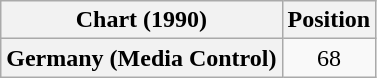<table class="wikitable plainrowheaders" style="text-align:center">
<tr>
<th scope="col">Chart (1990)</th>
<th scope="col">Position</th>
</tr>
<tr>
<th scope="row">Germany (Media Control)</th>
<td>68</td>
</tr>
</table>
